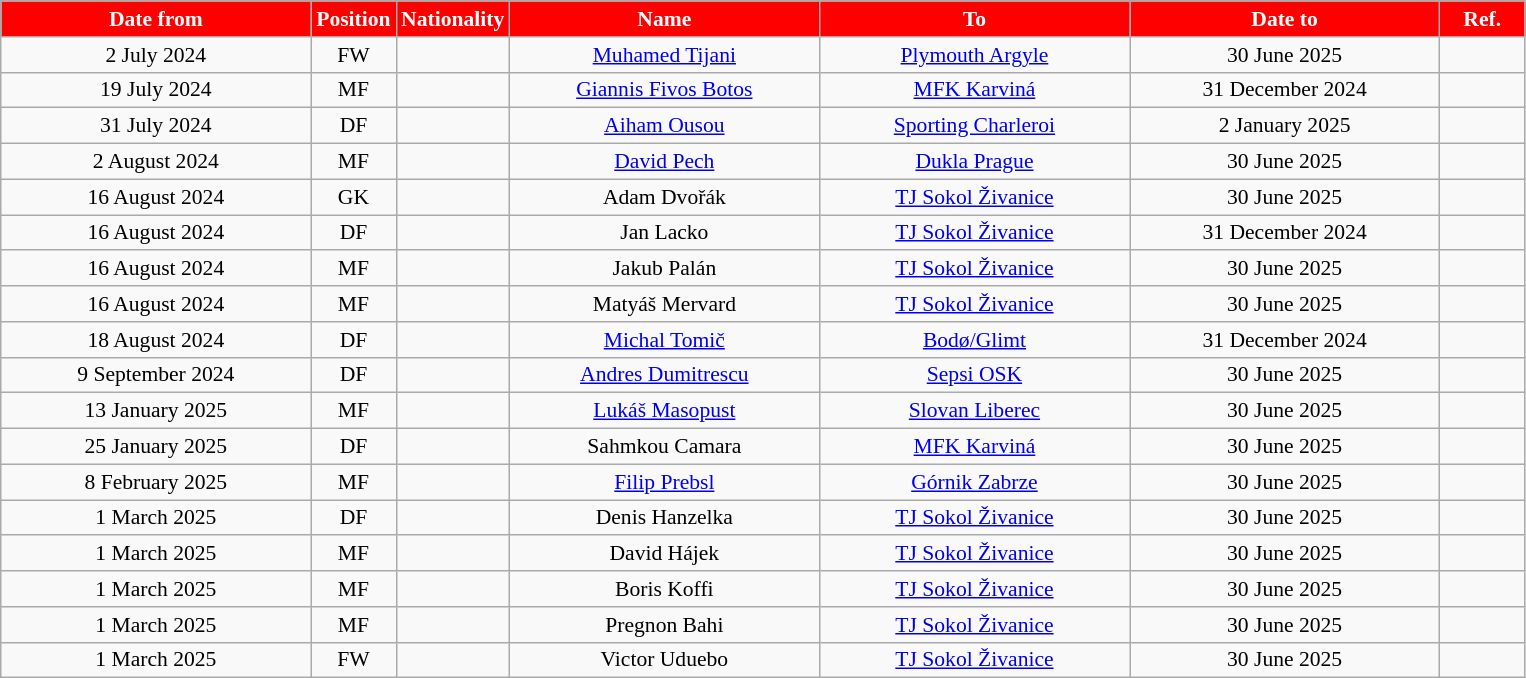<table class="wikitable" style="text-align:center; font-size:90%; ">
<tr>
<th style="background:#ff0000; color:white; width:200px;">Date from</th>
<th style="background:#ff0000; color:white; width:50px;">Position</th>
<th style="background:#ff0000; color:white; width:50px;">Nationality</th>
<th style="background:#ff0000; color:white; width:200px;">Name</th>
<th style="background:#ff0000; color:white; width:200px;">To</th>
<th style="background:#ff0000; color:white; width:200px;">Date to</th>
<th style="background:#ff0000; color:white; width:50px;">Ref.</th>
</tr>
<tr>
<td>2 July 2024</td>
<td>FW</td>
<td></td>
<td><a href='#'>Muhamed Tijani</a></td>
<td><a href='#'>Plymouth Argyle</a></td>
<td>30 June 2025</td>
<td></td>
</tr>
<tr>
<td>19 July 2024</td>
<td>MF</td>
<td></td>
<td><a href='#'>Giannis Fivos Botos</a></td>
<td><a href='#'>MFK Karviná</a></td>
<td>31 December 2024</td>
<td></td>
</tr>
<tr>
<td>31 July 2024</td>
<td>DF</td>
<td></td>
<td><a href='#'>Aiham Ousou</a></td>
<td><a href='#'>Sporting Charleroi</a></td>
<td>2 January 2025</td>
<td></td>
</tr>
<tr>
<td>2 August 2024</td>
<td>MF</td>
<td></td>
<td><a href='#'>David Pech</a></td>
<td><a href='#'>Dukla Prague</a></td>
<td>30 June 2025</td>
<td></td>
</tr>
<tr>
<td>16 August 2024</td>
<td>GK</td>
<td></td>
<td>Adam Dvořák</td>
<td><a href='#'>TJ Sokol Živanice</a></td>
<td>30 June 2025</td>
<td></td>
</tr>
<tr>
<td>16 August 2024</td>
<td>DF</td>
<td></td>
<td>Jan Lacko</td>
<td><a href='#'>TJ Sokol Živanice</a></td>
<td>31 December 2024</td>
<td></td>
</tr>
<tr>
<td>16 August 2024</td>
<td>MF</td>
<td></td>
<td>Jakub Palán</td>
<td><a href='#'>TJ Sokol Živanice</a></td>
<td>30 June 2025</td>
<td></td>
</tr>
<tr>
<td>16 August 2024</td>
<td>MF</td>
<td></td>
<td>Matyáš Mervard</td>
<td><a href='#'>TJ Sokol Živanice</a></td>
<td>30 June 2025</td>
<td></td>
</tr>
<tr>
<td>18 August 2024</td>
<td>DF</td>
<td></td>
<td><a href='#'>Michal Tomič</a></td>
<td><a href='#'>Bodø/Glimt</a></td>
<td>31 December 2024</td>
<td></td>
</tr>
<tr>
<td>9 September 2024</td>
<td>DF</td>
<td></td>
<td><a href='#'>Andres Dumitrescu</a></td>
<td><a href='#'>Sepsi OSK</a></td>
<td>30 June 2025</td>
<td></td>
</tr>
<tr>
<td>13 January 2025</td>
<td>MF</td>
<td></td>
<td><a href='#'>Lukáš Masopust</a></td>
<td><a href='#'>Slovan Liberec</a></td>
<td>30 June 2025</td>
<td></td>
</tr>
<tr>
<td>25 January 2025</td>
<td>DF</td>
<td></td>
<td>Sahmkou Camara</td>
<td><a href='#'>MFK Karviná</a></td>
<td>30 June 2025</td>
<td></td>
</tr>
<tr>
<td>8 February 2025</td>
<td>MF</td>
<td></td>
<td><a href='#'>Filip Prebsl</a></td>
<td><a href='#'>Górnik Zabrze</a></td>
<td>30 June 2025</td>
<td></td>
</tr>
<tr>
<td>1 March 2025</td>
<td>DF</td>
<td></td>
<td>Denis Hanzelka</td>
<td><a href='#'>TJ Sokol Živanice</a></td>
<td>30 June 2025</td>
<td></td>
</tr>
<tr>
<td>1 March 2025</td>
<td>MF</td>
<td></td>
<td>David Hájek</td>
<td><a href='#'>TJ Sokol Živanice</a></td>
<td>30 June 2025</td>
<td></td>
</tr>
<tr>
<td>1 March 2025</td>
<td>MF</td>
<td></td>
<td>Boris Koffi</td>
<td><a href='#'>TJ Sokol Živanice</a></td>
<td>30 June 2025</td>
<td></td>
</tr>
<tr>
<td>1 March 2025</td>
<td>MF</td>
<td></td>
<td>Pregnon Bahi</td>
<td><a href='#'>TJ Sokol Živanice</a></td>
<td>30 June 2025</td>
<td></td>
</tr>
<tr>
<td>1 March 2025</td>
<td>FW</td>
<td></td>
<td>Victor Uduebo</td>
<td><a href='#'>TJ Sokol Živanice</a></td>
<td>30 June 2025</td>
<td></td>
</tr>
</table>
